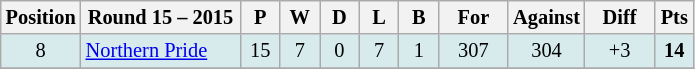<table class="wikitable" style="text-align:center; font-size:85%;">
<tr>
<th width=40 abbr="Position">Position</th>
<th width=100>Round 15 – 2015</th>
<th width=20 abbr="Played">P</th>
<th width=20 abbr="Won">W</th>
<th width=20 abbr="Drawn">D</th>
<th width=20 abbr="Lost">L</th>
<th width=20 abbr="Bye">B</th>
<th width=40 abbr="Points for">For</th>
<th width=40 abbr="Points against">Against</th>
<th width=40 abbr="Points difference">Diff</th>
<th width=20 abbr="Points">Pts</th>
</tr>
<tr style="background: #d7ebed;">
<td>8</td>
<td style="text-align:left;"> <a href='#'>Northern Pride</a></td>
<td>15</td>
<td>7</td>
<td>0</td>
<td>7</td>
<td>1</td>
<td>307</td>
<td>304</td>
<td>+3</td>
<td><strong>14</strong></td>
</tr>
<tr>
</tr>
</table>
